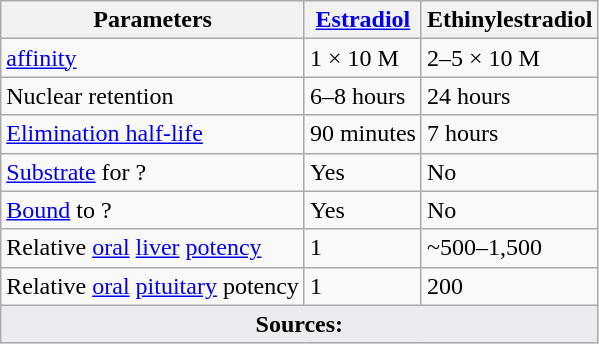<table class="wikitable">
<tr>
<th>Parameters</th>
<th><a href='#'>Estradiol</a></th>
<th>Ethinylestradiol</th>
</tr>
<tr>
<td> <a href='#'>affinity</a></td>
<td>1 × 10 M</td>
<td>2–5 × 10 M</td>
</tr>
<tr>
<td>Nuclear retention</td>
<td>6–8 hours</td>
<td>24 hours</td>
</tr>
<tr>
<td><a href='#'>Elimination half-life</a></td>
<td>90 minutes</td>
<td>7 hours</td>
</tr>
<tr>
<td><a href='#'>Substrate</a> for ?</td>
<td>Yes</td>
<td>No</td>
</tr>
<tr>
<td><a href='#'>Bound</a> to ?</td>
<td>Yes</td>
<td>No</td>
</tr>
<tr>
<td>Relative <a href='#'>oral</a> <a href='#'>liver</a> <a href='#'>potency</a></td>
<td>1</td>
<td>~500–1,500</td>
</tr>
<tr>
<td>Relative <a href='#'>oral</a> <a href='#'>pituitary</a> potency</td>
<td>1</td>
<td>200</td>
</tr>
<tr class="sortbottom">
<td colspan="3" style="width: 1px; background-color:#eaecf0; text-align: center;"><strong>Sources:</strong></td>
</tr>
</table>
